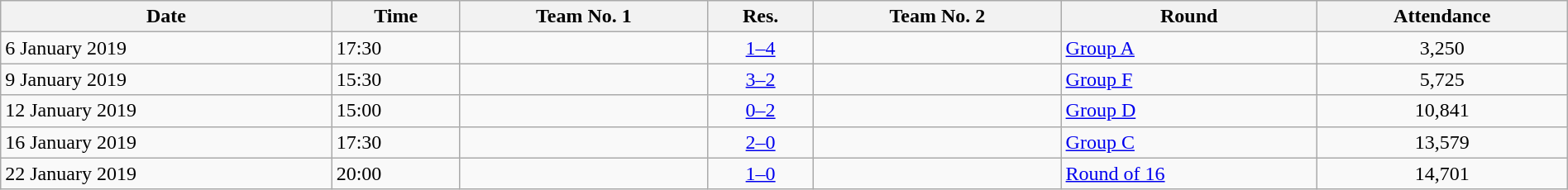<table class="wikitable" style="text-align:left; width:100%;">
<tr>
<th>Date</th>
<th>Time</th>
<th>Team No. 1</th>
<th>Res.</th>
<th>Team No. 2</th>
<th>Round</th>
<th>Attendance</th>
</tr>
<tr>
<td>6 January 2019</td>
<td>17:30</td>
<td></td>
<td style="text-align:center;"><a href='#'>1–4</a></td>
<td></td>
<td><a href='#'>Group A</a></td>
<td style="text-align:center;">3,250</td>
</tr>
<tr>
<td>9 January 2019</td>
<td>15:30</td>
<td></td>
<td style="text-align:center;"><a href='#'>3–2</a></td>
<td></td>
<td><a href='#'>Group F</a></td>
<td style="text-align:center;">5,725</td>
</tr>
<tr>
<td>12 January 2019</td>
<td>15:00</td>
<td></td>
<td style="text-align:center;"><a href='#'>0–2</a></td>
<td></td>
<td><a href='#'>Group D</a></td>
<td style="text-align:center;">10,841</td>
</tr>
<tr -->
<td>16 January 2019</td>
<td>17:30</td>
<td></td>
<td style="text-align:center;"><a href='#'>2–0</a></td>
<td></td>
<td><a href='#'>Group C</a></td>
<td style="text-align:center;">13,579</td>
</tr>
<tr>
<td>22 January 2019</td>
<td>20:00</td>
<td></td>
<td style="text-align:center;"><a href='#'>1–0</a></td>
<td></td>
<td><a href='#'>Round of 16</a></td>
<td style="text-align:center;">14,701</td>
</tr>
</table>
